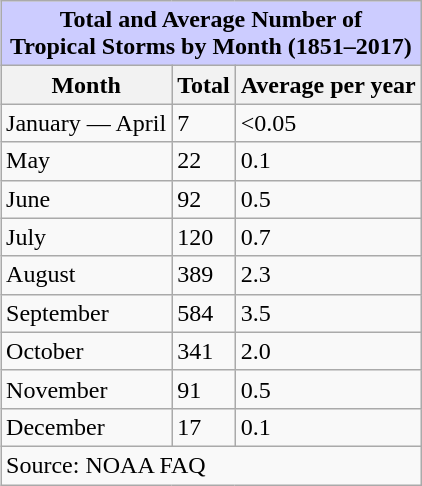<table class="wikitable" style="margin: 0em 0em 2em 1em; float:right; clear:right;">
<tr>
<th colspan=4 style="background:#ccf;">Total and Average Number of <br>Tropical Storms by Month (1851–2017)</th>
</tr>
<tr>
<th>Month</th>
<th>Total</th>
<th>Average per year</th>
</tr>
<tr>
<td>January — April</td>
<td>7</td>
<td><0.05</td>
</tr>
<tr>
<td>May</td>
<td>22</td>
<td>0.1</td>
</tr>
<tr>
<td>June</td>
<td>92</td>
<td>0.5</td>
</tr>
<tr>
<td>July</td>
<td>120</td>
<td>0.7</td>
</tr>
<tr>
<td>August</td>
<td>389</td>
<td>2.3</td>
</tr>
<tr>
<td>September</td>
<td>584</td>
<td>3.5</td>
</tr>
<tr>
<td>October</td>
<td>341</td>
<td>2.0</td>
</tr>
<tr>
<td>November</td>
<td>91</td>
<td>0.5</td>
</tr>
<tr>
<td>December</td>
<td>17</td>
<td>0.1</td>
</tr>
<tr>
<td colspan=4 align=left>Source: NOAA FAQ</td>
</tr>
</table>
